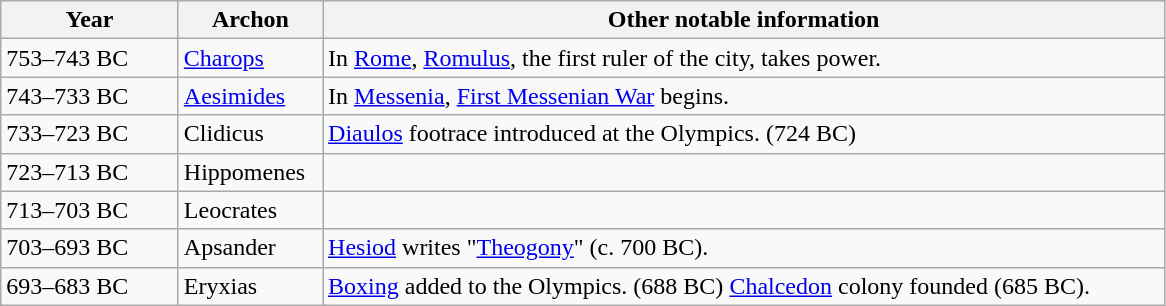<table width=777px class="wikitable sortable">
<tr>
<th>Year</th>
<th>Archon</th>
<th>Other notable information</th>
</tr>
<tr>
<td width=111px>753–743 BC</td>
<td><a href='#'>Charops</a></td>
<td>In <a href='#'>Rome</a>, <a href='#'>Romulus</a>, the first ruler of the city, takes power.</td>
</tr>
<tr>
<td>743–733 BC</td>
<td><a href='#'>Aesimides</a></td>
<td>In <a href='#'>Messenia</a>, <a href='#'>First Messenian War</a> begins.</td>
</tr>
<tr>
<td>733–723 BC</td>
<td>Clidicus</td>
<td><a href='#'>Diaulos</a> footrace introduced at the Olympics. (724 BC)</td>
</tr>
<tr>
<td>723–713 BC</td>
<td>Hippomenes</td>
<td></td>
</tr>
<tr>
<td>713–703 BC</td>
<td>Leocrates</td>
<td></td>
</tr>
<tr>
<td>703–693 BC</td>
<td>Apsander</td>
<td><a href='#'>Hesiod</a> writes "<a href='#'>Theogony</a>" (c. 700 BC).</td>
</tr>
<tr>
<td>693–683 BC</td>
<td>Eryxias</td>
<td><a href='#'>Boxing</a> added to the Olympics. (688 BC) <a href='#'>Chalcedon</a> colony founded (685 BC).</td>
</tr>
</table>
